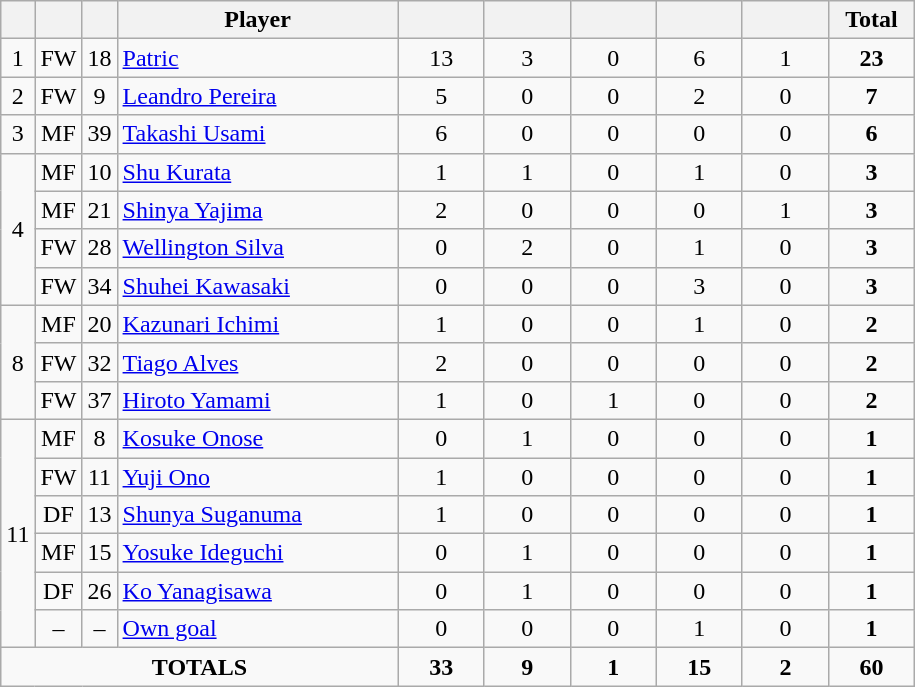<table class="wikitable sortable" style="text-align:center">
<tr>
<th width=10></th>
<th width=10></th>
<th width=10></th>
<th width=180>Player</th>
<th width=50></th>
<th width=50></th>
<th width=50></th>
<th width=50></th>
<th width=50></th>
<th width=50>Total</th>
</tr>
<tr>
<td rowspan="1">1</td>
<td>FW</td>
<td>18</td>
<td align=left> <a href='#'>Patric</a></td>
<td>13</td>
<td>3</td>
<td>0</td>
<td>6</td>
<td>1</td>
<td><strong>23</strong></td>
</tr>
<tr>
<td rowspan="1">2</td>
<td>FW</td>
<td>9</td>
<td align="left"> <a href='#'>Leandro Pereira</a></td>
<td>5</td>
<td>0</td>
<td>0</td>
<td>2</td>
<td>0</td>
<td><strong>7</strong></td>
</tr>
<tr>
<td rowspan="1">3</td>
<td>MF</td>
<td>39</td>
<td align="left"> <a href='#'>Takashi Usami</a></td>
<td>6</td>
<td>0</td>
<td>0</td>
<td>0</td>
<td>0</td>
<td><strong>6</strong></td>
</tr>
<tr>
<td rowspan="4">4</td>
<td>MF</td>
<td>10</td>
<td align="left"> <a href='#'>Shu Kurata</a></td>
<td>1</td>
<td>1</td>
<td>0</td>
<td>1</td>
<td>0</td>
<td><strong>3</strong></td>
</tr>
<tr>
<td>MF</td>
<td>21</td>
<td align="left"> <a href='#'>Shinya Yajima</a></td>
<td>2</td>
<td>0</td>
<td>0</td>
<td>0</td>
<td>1</td>
<td><strong>3</strong></td>
</tr>
<tr>
<td>FW</td>
<td>28</td>
<td align="left"> <a href='#'>Wellington Silva</a></td>
<td>0</td>
<td>2</td>
<td>0</td>
<td>1</td>
<td>0</td>
<td><strong>3</strong></td>
</tr>
<tr>
<td>FW</td>
<td>34</td>
<td align="left"> <a href='#'>Shuhei Kawasaki</a></td>
<td>0</td>
<td>0</td>
<td>0</td>
<td>3</td>
<td>0</td>
<td><strong>3</strong></td>
</tr>
<tr>
<td rowspan="3">8</td>
<td>MF</td>
<td>20</td>
<td align="left"> <a href='#'>Kazunari Ichimi</a></td>
<td>1</td>
<td>0</td>
<td>0</td>
<td>1</td>
<td>0</td>
<td><strong>2</strong></td>
</tr>
<tr>
<td>FW</td>
<td>32</td>
<td align="left"> <a href='#'>Tiago Alves</a></td>
<td>2</td>
<td>0</td>
<td>0</td>
<td>0</td>
<td>0</td>
<td><strong>2</strong></td>
</tr>
<tr>
<td>FW</td>
<td>37</td>
<td align="left"> <a href='#'>Hiroto Yamami</a></td>
<td>1</td>
<td>0</td>
<td>1</td>
<td>0</td>
<td>0</td>
<td><strong>2</strong></td>
</tr>
<tr>
<td rowspan="6">11</td>
<td>MF</td>
<td>8</td>
<td align="left"> <a href='#'>Kosuke Onose</a></td>
<td>0</td>
<td>1</td>
<td>0</td>
<td>0</td>
<td>0</td>
<td><strong>1</strong></td>
</tr>
<tr>
<td>FW</td>
<td>11</td>
<td align="left"> <a href='#'>Yuji Ono</a></td>
<td>1</td>
<td>0</td>
<td>0</td>
<td>0</td>
<td>0</td>
<td><strong>1</strong></td>
</tr>
<tr>
<td>DF</td>
<td>13</td>
<td align="left"> <a href='#'>Shunya Suganuma</a></td>
<td>1</td>
<td>0</td>
<td>0</td>
<td>0</td>
<td>0</td>
<td><strong>1</strong></td>
</tr>
<tr>
<td>MF</td>
<td>15</td>
<td align="left"> <a href='#'>Yosuke Ideguchi</a></td>
<td>0</td>
<td>1</td>
<td>0</td>
<td>0</td>
<td>0</td>
<td><strong>1</strong></td>
</tr>
<tr>
<td>DF</td>
<td>26</td>
<td align="left"> <a href='#'>Ko Yanagisawa</a></td>
<td>0</td>
<td>1</td>
<td>0</td>
<td>0</td>
<td>0</td>
<td><strong>1</strong></td>
</tr>
<tr>
<td>–</td>
<td>–</td>
<td align="left"><a href='#'>Own goal</a></td>
<td>0</td>
<td>0</td>
<td>0</td>
<td>1</td>
<td>0</td>
<td><strong>1</strong></td>
</tr>
<tr>
<td colspan="4"><strong>TOTALS</strong></td>
<td><strong>33</strong></td>
<td><strong>9</strong></td>
<td><strong>1</strong></td>
<td><strong>15</strong></td>
<td><strong>2</strong></td>
<td><strong>60</strong></td>
</tr>
</table>
